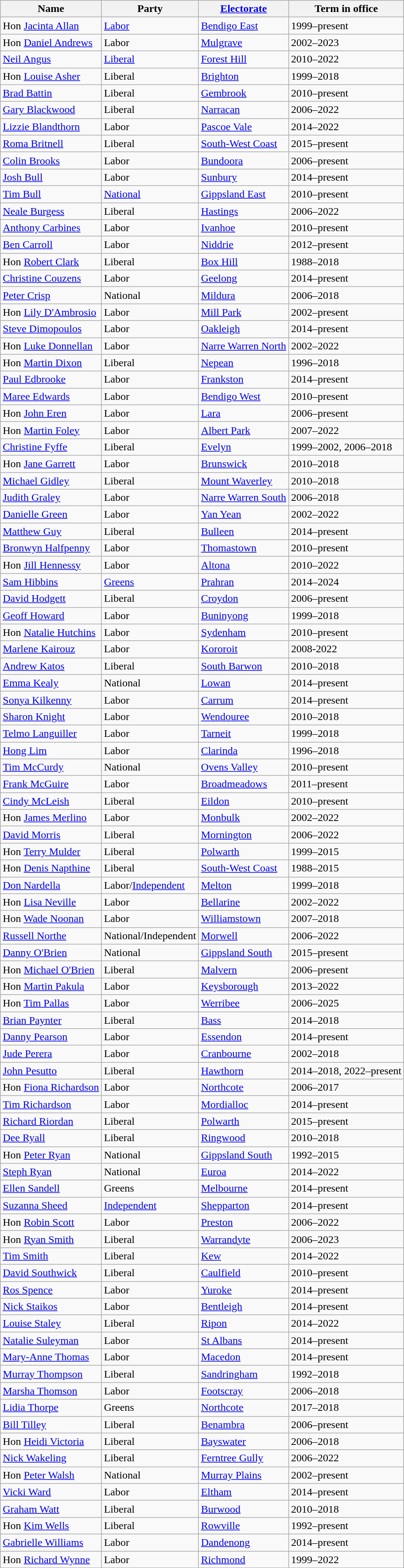<table class="wikitable sortable">
<tr>
<th><strong>Name</strong></th>
<th><strong>Party</strong></th>
<th><strong><a href='#'>Electorate</a></strong></th>
<th><strong>Term in office</strong></th>
</tr>
<tr>
<td>Hon <a href='#'>Jacinta Allan</a></td>
<td><a href='#'>Labor</a></td>
<td><a href='#'>Bendigo East</a></td>
<td>1999–present</td>
</tr>
<tr>
<td>Hon <a href='#'>Daniel Andrews</a></td>
<td>Labor</td>
<td><a href='#'>Mulgrave</a></td>
<td>2002–2023</td>
</tr>
<tr>
<td><a href='#'>Neil Angus</a></td>
<td><a href='#'>Liberal</a></td>
<td><a href='#'>Forest Hill</a></td>
<td>2010–2022</td>
</tr>
<tr>
<td>Hon <a href='#'>Louise Asher</a></td>
<td>Liberal</td>
<td><a href='#'>Brighton</a></td>
<td>1999–2018</td>
</tr>
<tr>
<td><a href='#'>Brad Battin</a></td>
<td>Liberal</td>
<td><a href='#'>Gembrook</a></td>
<td>2010–present</td>
</tr>
<tr>
<td><a href='#'>Gary Blackwood</a></td>
<td>Liberal</td>
<td><a href='#'>Narracan</a></td>
<td>2006–2022</td>
</tr>
<tr>
<td><a href='#'>Lizzie Blandthorn</a></td>
<td>Labor</td>
<td><a href='#'>Pascoe Vale</a></td>
<td>2014–2022</td>
</tr>
<tr>
<td><a href='#'>Roma Britnell</a> </td>
<td>Liberal</td>
<td><a href='#'>South-West Coast</a></td>
<td>2015–present</td>
</tr>
<tr>
<td><a href='#'>Colin Brooks</a></td>
<td>Labor</td>
<td><a href='#'>Bundoora</a></td>
<td>2006–present</td>
</tr>
<tr>
<td><a href='#'>Josh Bull</a></td>
<td>Labor</td>
<td><a href='#'>Sunbury</a></td>
<td>2014–present</td>
</tr>
<tr>
<td><a href='#'>Tim Bull</a></td>
<td><a href='#'>National</a></td>
<td><a href='#'>Gippsland East</a></td>
<td>2010–present</td>
</tr>
<tr>
<td><a href='#'>Neale Burgess</a></td>
<td>Liberal</td>
<td><a href='#'>Hastings</a></td>
<td>2006–2022</td>
</tr>
<tr>
<td><a href='#'>Anthony Carbines</a></td>
<td>Labor</td>
<td><a href='#'>Ivanhoe</a></td>
<td>2010–present</td>
</tr>
<tr>
<td><a href='#'>Ben Carroll</a></td>
<td>Labor</td>
<td><a href='#'>Niddrie</a></td>
<td>2012–present</td>
</tr>
<tr>
<td>Hon <a href='#'>Robert Clark</a></td>
<td>Liberal</td>
<td><a href='#'>Box Hill</a></td>
<td>1988–2018</td>
</tr>
<tr>
<td><a href='#'>Christine Couzens</a></td>
<td>Labor</td>
<td><a href='#'>Geelong</a></td>
<td>2014–present</td>
</tr>
<tr>
<td><a href='#'>Peter Crisp</a></td>
<td>National</td>
<td><a href='#'>Mildura</a></td>
<td>2006–2018</td>
</tr>
<tr>
<td>Hon <a href='#'>Lily D'Ambrosio</a></td>
<td>Labor</td>
<td><a href='#'>Mill Park</a></td>
<td>2002–present</td>
</tr>
<tr>
<td><a href='#'>Steve Dimopoulos</a></td>
<td>Labor</td>
<td><a href='#'>Oakleigh</a></td>
<td>2014–present</td>
</tr>
<tr>
<td>Hon <a href='#'>Luke Donnellan</a></td>
<td>Labor</td>
<td><a href='#'>Narre Warren North</a></td>
<td>2002–2022</td>
</tr>
<tr>
<td>Hon <a href='#'>Martin Dixon</a></td>
<td>Liberal</td>
<td><a href='#'>Nepean</a></td>
<td>1996–2018</td>
</tr>
<tr>
<td><a href='#'>Paul Edbrooke</a></td>
<td>Labor</td>
<td><a href='#'>Frankston</a></td>
<td>2014–present</td>
</tr>
<tr>
<td><a href='#'>Maree Edwards</a></td>
<td>Labor</td>
<td><a href='#'>Bendigo West</a></td>
<td>2010–present</td>
</tr>
<tr>
<td>Hon <a href='#'>John Eren</a></td>
<td>Labor</td>
<td><a href='#'>Lara</a></td>
<td>2006–present</td>
</tr>
<tr>
<td>Hon <a href='#'>Martin Foley</a></td>
<td>Labor</td>
<td><a href='#'>Albert Park</a></td>
<td>2007–2022</td>
</tr>
<tr>
<td><a href='#'>Christine Fyffe</a></td>
<td>Liberal</td>
<td><a href='#'>Evelyn</a></td>
<td>1999–2002, 2006–2018</td>
</tr>
<tr>
<td>Hon <a href='#'>Jane Garrett</a></td>
<td>Labor</td>
<td><a href='#'>Brunswick</a></td>
<td>2010–2018</td>
</tr>
<tr>
<td><a href='#'>Michael Gidley</a></td>
<td>Liberal</td>
<td><a href='#'>Mount Waverley</a></td>
<td>2010–2018</td>
</tr>
<tr>
<td><a href='#'>Judith Graley</a></td>
<td>Labor</td>
<td><a href='#'>Narre Warren South</a></td>
<td>2006–2018</td>
</tr>
<tr>
<td><a href='#'>Danielle Green</a></td>
<td>Labor</td>
<td><a href='#'>Yan Yean</a></td>
<td>2002–2022</td>
</tr>
<tr>
<td><a href='#'>Matthew Guy</a></td>
<td>Liberal</td>
<td><a href='#'>Bulleen</a></td>
<td>2014–present</td>
</tr>
<tr>
<td><a href='#'>Bronwyn Halfpenny</a></td>
<td>Labor</td>
<td><a href='#'>Thomastown</a></td>
<td>2010–present</td>
</tr>
<tr>
<td>Hon <a href='#'>Jill Hennessy</a></td>
<td>Labor</td>
<td><a href='#'>Altona</a></td>
<td>2010–2022</td>
</tr>
<tr>
<td><a href='#'>Sam Hibbins</a></td>
<td><a href='#'>Greens</a></td>
<td><a href='#'>Prahran</a></td>
<td>2014–2024</td>
</tr>
<tr>
<td><a href='#'>David Hodgett</a></td>
<td>Liberal</td>
<td><a href='#'>Croydon</a></td>
<td>2006–present</td>
</tr>
<tr>
<td><a href='#'>Geoff Howard</a></td>
<td>Labor</td>
<td><a href='#'>Buninyong</a></td>
<td>1999–2018</td>
</tr>
<tr>
<td>Hon <a href='#'>Natalie Hutchins</a></td>
<td>Labor</td>
<td><a href='#'>Sydenham</a></td>
<td>2010–present</td>
</tr>
<tr>
<td><a href='#'>Marlene Kairouz</a></td>
<td>Labor</td>
<td><a href='#'>Kororoit</a></td>
<td>2008-2022</td>
</tr>
<tr>
<td><a href='#'>Andrew Katos</a></td>
<td>Liberal</td>
<td><a href='#'>South Barwon</a></td>
<td>2010–2018</td>
</tr>
<tr>
<td><a href='#'>Emma Kealy</a></td>
<td>National</td>
<td><a href='#'>Lowan</a></td>
<td>2014–present</td>
</tr>
<tr>
<td><a href='#'>Sonya Kilkenny</a></td>
<td>Labor</td>
<td><a href='#'>Carrum</a></td>
<td>2014–present</td>
</tr>
<tr>
<td><a href='#'>Sharon Knight</a></td>
<td>Labor</td>
<td><a href='#'>Wendouree</a></td>
<td>2010–2018</td>
</tr>
<tr>
<td><a href='#'>Telmo Languiller</a></td>
<td>Labor</td>
<td><a href='#'>Tarneit</a></td>
<td>1999–2018</td>
</tr>
<tr>
<td><a href='#'>Hong Lim</a></td>
<td>Labor</td>
<td><a href='#'>Clarinda</a></td>
<td>1996–2018</td>
</tr>
<tr>
<td><a href='#'>Tim McCurdy</a></td>
<td>National</td>
<td><a href='#'>Ovens Valley</a></td>
<td>2010–present</td>
</tr>
<tr>
<td><a href='#'>Frank McGuire</a></td>
<td>Labor</td>
<td><a href='#'>Broadmeadows</a></td>
<td>2011–present</td>
</tr>
<tr>
<td><a href='#'>Cindy McLeish</a></td>
<td>Liberal</td>
<td><a href='#'>Eildon</a></td>
<td>2010–present</td>
</tr>
<tr>
<td>Hon <a href='#'>James Merlino</a></td>
<td>Labor</td>
<td><a href='#'>Monbulk</a></td>
<td>2002–2022</td>
</tr>
<tr>
<td><a href='#'>David Morris</a></td>
<td>Liberal</td>
<td><a href='#'>Mornington</a></td>
<td>2006–2022</td>
</tr>
<tr>
<td>Hon <a href='#'>Terry Mulder</a> </td>
<td>Liberal</td>
<td><a href='#'>Polwarth</a></td>
<td>1999–2015</td>
</tr>
<tr>
<td>Hon <a href='#'>Denis Napthine</a> </td>
<td>Liberal</td>
<td><a href='#'>South-West Coast</a></td>
<td>1988–2015</td>
</tr>
<tr>
<td><a href='#'>Don Nardella</a></td>
<td>Labor/<a href='#'>Independent</a> </td>
<td><a href='#'>Melton</a></td>
<td>1999–2018</td>
</tr>
<tr>
<td>Hon <a href='#'>Lisa Neville</a></td>
<td>Labor</td>
<td><a href='#'>Bellarine</a></td>
<td>2002–2022</td>
</tr>
<tr>
<td>Hon <a href='#'>Wade Noonan</a></td>
<td>Labor</td>
<td><a href='#'>Williamstown</a></td>
<td>2007–2018</td>
</tr>
<tr>
<td><a href='#'>Russell Northe</a></td>
<td>National/Independent </td>
<td><a href='#'>Morwell</a></td>
<td>2006–2022</td>
</tr>
<tr>
<td><a href='#'>Danny O'Brien</a> </td>
<td>National</td>
<td><a href='#'>Gippsland South</a></td>
<td>2015–present</td>
</tr>
<tr>
<td>Hon <a href='#'>Michael O'Brien</a></td>
<td>Liberal</td>
<td><a href='#'>Malvern</a></td>
<td>2006–present</td>
</tr>
<tr>
<td>Hon <a href='#'>Martin Pakula</a></td>
<td>Labor</td>
<td><a href='#'>Keysborough</a></td>
<td>2013–2022</td>
</tr>
<tr>
<td>Hon <a href='#'>Tim Pallas</a></td>
<td>Labor</td>
<td><a href='#'>Werribee</a></td>
<td>2006–2025</td>
</tr>
<tr>
<td><a href='#'>Brian Paynter</a></td>
<td>Liberal</td>
<td><a href='#'>Bass</a></td>
<td>2014–2018</td>
</tr>
<tr>
<td><a href='#'>Danny Pearson</a></td>
<td>Labor</td>
<td><a href='#'>Essendon</a></td>
<td>2014–present</td>
</tr>
<tr>
<td><a href='#'>Jude Perera</a></td>
<td>Labor</td>
<td><a href='#'>Cranbourne</a></td>
<td>2002–2018</td>
</tr>
<tr>
<td><a href='#'>John Pesutto</a></td>
<td>Liberal</td>
<td><a href='#'>Hawthorn</a></td>
<td>2014–2018, 2022–present</td>
</tr>
<tr>
<td>Hon <a href='#'>Fiona Richardson</a> </td>
<td>Labor</td>
<td><a href='#'>Northcote</a></td>
<td>2006–2017</td>
</tr>
<tr>
<td><a href='#'>Tim Richardson</a></td>
<td>Labor</td>
<td><a href='#'>Mordialloc</a></td>
<td>2014–present</td>
</tr>
<tr>
<td><a href='#'>Richard Riordan</a> </td>
<td>Liberal</td>
<td><a href='#'>Polwarth</a></td>
<td>2015–present</td>
</tr>
<tr>
<td><a href='#'>Dee Ryall</a></td>
<td>Liberal</td>
<td><a href='#'>Ringwood</a></td>
<td>2010–2018</td>
</tr>
<tr>
<td>Hon <a href='#'>Peter Ryan</a> </td>
<td>National</td>
<td><a href='#'>Gippsland South</a></td>
<td>1992–2015</td>
</tr>
<tr>
<td><a href='#'>Steph Ryan</a></td>
<td>National</td>
<td><a href='#'>Euroa</a></td>
<td>2014–2022</td>
</tr>
<tr>
<td><a href='#'>Ellen Sandell</a></td>
<td>Greens</td>
<td><a href='#'>Melbourne</a></td>
<td>2014–present</td>
</tr>
<tr>
<td><a href='#'>Suzanna Sheed</a></td>
<td><a href='#'>Independent</a></td>
<td><a href='#'>Shepparton</a></td>
<td>2014–present</td>
</tr>
<tr>
<td>Hon <a href='#'>Robin Scott</a></td>
<td>Labor</td>
<td><a href='#'>Preston</a></td>
<td>2006–2022</td>
</tr>
<tr>
<td>Hon <a href='#'>Ryan Smith</a></td>
<td>Liberal</td>
<td><a href='#'>Warrandyte</a></td>
<td>2006–2023</td>
</tr>
<tr>
<td><a href='#'>Tim Smith</a></td>
<td>Liberal</td>
<td><a href='#'>Kew</a></td>
<td>2014–2022</td>
</tr>
<tr>
<td><a href='#'>David Southwick</a></td>
<td>Liberal</td>
<td><a href='#'>Caulfield</a></td>
<td>2010–present</td>
</tr>
<tr>
<td><a href='#'>Ros Spence</a></td>
<td>Labor</td>
<td><a href='#'>Yuroke</a></td>
<td>2014–present</td>
</tr>
<tr>
<td><a href='#'>Nick Staikos</a></td>
<td>Labor</td>
<td><a href='#'>Bentleigh</a></td>
<td>2014–present</td>
</tr>
<tr>
<td><a href='#'>Louise Staley</a></td>
<td>Liberal</td>
<td><a href='#'>Ripon</a></td>
<td>2014–2022</td>
</tr>
<tr>
<td><a href='#'>Natalie Suleyman</a></td>
<td>Labor</td>
<td><a href='#'>St Albans</a></td>
<td>2014–present</td>
</tr>
<tr>
<td><a href='#'>Mary-Anne Thomas</a></td>
<td>Labor</td>
<td><a href='#'>Macedon</a></td>
<td>2014–present</td>
</tr>
<tr>
<td><a href='#'>Murray Thompson</a></td>
<td>Liberal</td>
<td><a href='#'>Sandringham</a></td>
<td>1992–2018</td>
</tr>
<tr>
<td><a href='#'>Marsha Thomson</a></td>
<td>Labor</td>
<td><a href='#'>Footscray</a></td>
<td>2006–2018</td>
</tr>
<tr>
<td><a href='#'>Lidia Thorpe</a> </td>
<td>Greens</td>
<td><a href='#'>Northcote</a></td>
<td>2017–2018</td>
</tr>
<tr>
<td><a href='#'>Bill Tilley</a></td>
<td>Liberal</td>
<td><a href='#'>Benambra</a></td>
<td>2006–present</td>
</tr>
<tr>
<td>Hon <a href='#'>Heidi Victoria</a></td>
<td>Liberal</td>
<td><a href='#'>Bayswater</a></td>
<td>2006–2018</td>
</tr>
<tr>
<td><a href='#'>Nick Wakeling</a></td>
<td>Liberal</td>
<td><a href='#'>Ferntree Gully</a></td>
<td>2006–2022</td>
</tr>
<tr>
<td>Hon <a href='#'>Peter Walsh</a></td>
<td>National</td>
<td><a href='#'>Murray Plains</a></td>
<td>2002–present</td>
</tr>
<tr>
<td><a href='#'>Vicki Ward</a></td>
<td>Labor</td>
<td><a href='#'>Eltham</a></td>
<td>2014–present</td>
</tr>
<tr>
<td><a href='#'>Graham Watt</a></td>
<td>Liberal</td>
<td><a href='#'>Burwood</a></td>
<td>2010–2018</td>
</tr>
<tr>
<td>Hon <a href='#'>Kim Wells</a></td>
<td>Liberal</td>
<td><a href='#'>Rowville</a></td>
<td>1992–present</td>
</tr>
<tr>
<td><a href='#'>Gabrielle Williams</a></td>
<td>Labor</td>
<td><a href='#'>Dandenong</a></td>
<td>2014–present</td>
</tr>
<tr>
<td>Hon <a href='#'>Richard Wynne</a></td>
<td>Labor</td>
<td><a href='#'>Richmond</a></td>
<td>1999–2022</td>
</tr>
</table>
